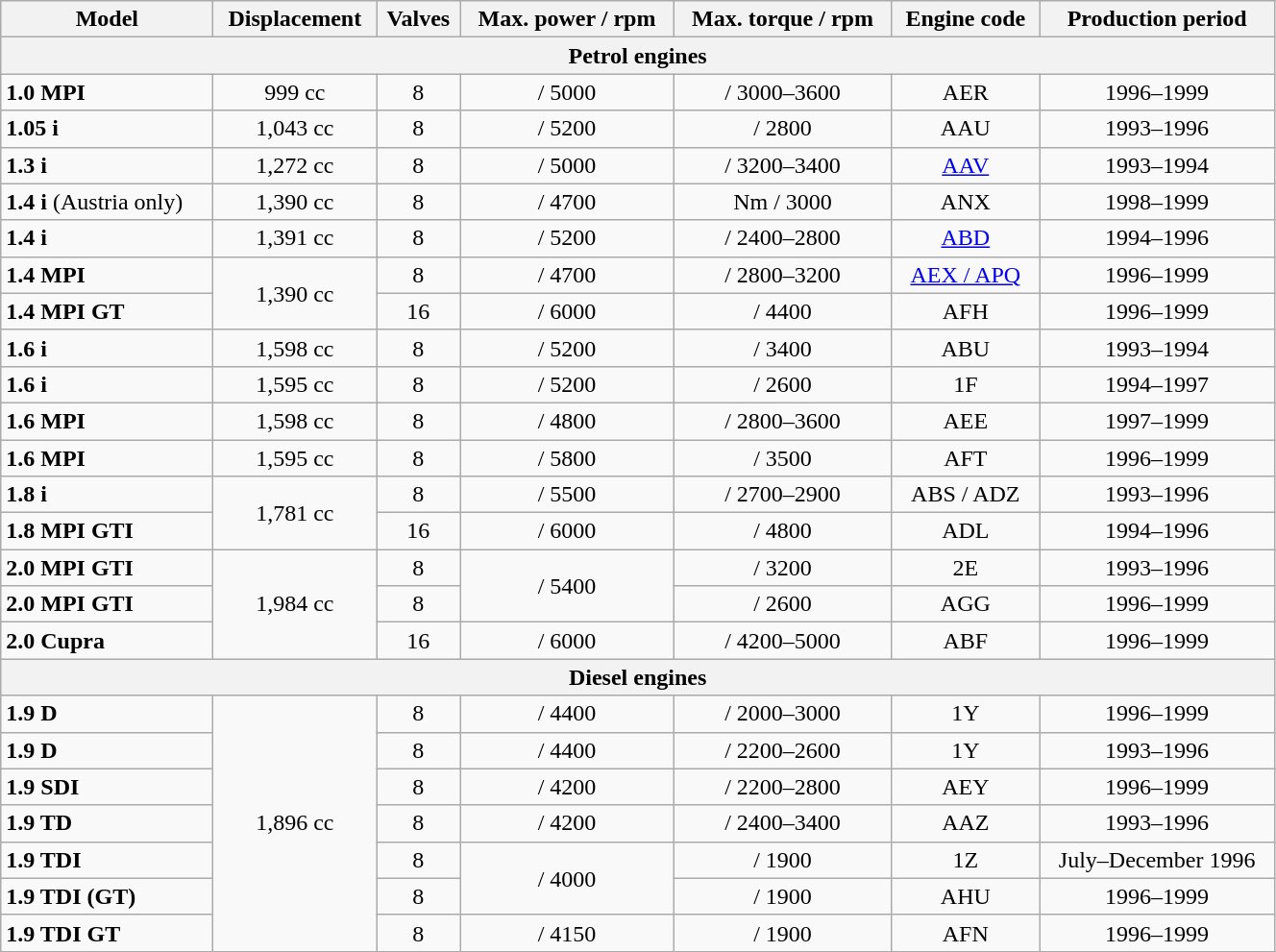<table class="wikitable" style="text-align:center" width="70%">
<tr>
<th>Model</th>
<th>Displacement</th>
<th>Valves</th>
<th>Max. power / rpm</th>
<th>Max. torque / rpm</th>
<th>Engine code</th>
<th>Production period</th>
</tr>
<tr>
<th colspan="7">Petrol engines</th>
</tr>
<tr>
<td align="left"><strong>1.0 MPI</strong></td>
<td>999 cc</td>
<td>8</td>
<td> / 5000</td>
<td> / 3000–3600</td>
<td>AER</td>
<td>1996–1999</td>
</tr>
<tr>
<td align="left"><strong>1.05 i</strong></td>
<td>1,043 cc</td>
<td>8</td>
<td> / 5200</td>
<td> / 2800</td>
<td>AAU</td>
<td>1993–1996</td>
</tr>
<tr>
<td align="left"><strong>1.3 i</strong></td>
<td>1,272 cc</td>
<td>8</td>
<td> / 5000</td>
<td> / 3200–3400</td>
<td><a href='#'>AAV</a></td>
<td>1993–1994</td>
</tr>
<tr>
<td align="left"><strong>1.4 i</strong> (Austria only)</td>
<td>1,390 cc</td>
<td>8</td>
<td> / 4700</td>
<td> Nm / 3000</td>
<td>ANX</td>
<td>1998–1999</td>
</tr>
<tr>
<td align="left"><strong>1.4 i</strong></td>
<td>1,391 cc</td>
<td>8</td>
<td> / 5200</td>
<td> / 2400–2800</td>
<td><a href='#'>ABD</a></td>
<td>1994–1996</td>
</tr>
<tr>
<td align="left"><strong>1.4 MPI</strong></td>
<td rowspan="2">1,390 cc</td>
<td>8</td>
<td> / 4700</td>
<td> / 2800–3200</td>
<td><a href='#'>AEX / APQ</a></td>
<td>1996–1999</td>
</tr>
<tr>
<td align="left"><strong>1.4 MPI GT</strong></td>
<td>16</td>
<td> / 6000</td>
<td> / 4400</td>
<td>AFH</td>
<td>1996–1999</td>
</tr>
<tr>
<td align="left"><strong>1.6 i</strong></td>
<td>1,598 cc</td>
<td>8</td>
<td> / 5200</td>
<td> / 3400</td>
<td>ABU</td>
<td>1993–1994</td>
</tr>
<tr>
<td align="left"><strong>1.6 i</strong></td>
<td>1,595 cc</td>
<td>8</td>
<td> / 5200</td>
<td> / 2600</td>
<td>1F</td>
<td>1994–1997</td>
</tr>
<tr>
<td align="left"><strong>1.6 MPI</strong></td>
<td>1,598 cc</td>
<td>8</td>
<td> / 4800</td>
<td> / 2800–3600</td>
<td>AEE</td>
<td>1997–1999</td>
</tr>
<tr>
<td align="left"><strong>1.6 MPI</strong></td>
<td>1,595 cc</td>
<td>8</td>
<td> / 5800</td>
<td> / 3500</td>
<td>AFT</td>
<td>1996–1999</td>
</tr>
<tr>
<td align="left"><strong>1.8 i</strong></td>
<td rowspan="2">1,781 cc</td>
<td>8</td>
<td> / 5500</td>
<td> / 2700–2900</td>
<td>ABS / ADZ</td>
<td>1993–1996</td>
</tr>
<tr>
<td align="left"><strong>1.8 MPI GTI</strong></td>
<td>16</td>
<td> / 6000</td>
<td> / 4800</td>
<td>ADL</td>
<td>1994–1996</td>
</tr>
<tr>
<td align="left"><strong>2.0 MPI GTI</strong></td>
<td rowspan="3">1,984 cc</td>
<td>8</td>
<td rowspan="2"> / 5400</td>
<td> / 3200</td>
<td>2E</td>
<td>1993–1996</td>
</tr>
<tr>
<td align="left"><strong>2.0 MPI GTI</strong></td>
<td>8</td>
<td> / 2600</td>
<td>AGG</td>
<td>1996–1999</td>
</tr>
<tr>
<td align="left"><strong>2.0 Cupra</strong></td>
<td>16</td>
<td> / 6000</td>
<td> / 4200–5000</td>
<td>ABF</td>
<td>1996–1999</td>
</tr>
<tr>
<th colspan="7">Diesel engines</th>
</tr>
<tr>
<td align="left"><strong>1.9 D</strong></td>
<td rowspan="7">1,896 cc</td>
<td>8</td>
<td> / 4400</td>
<td> / 2000–3000</td>
<td>1Y</td>
<td>1996–1999</td>
</tr>
<tr>
<td align="left"><strong>1.9 D</strong></td>
<td>8</td>
<td> / 4400</td>
<td>/ 2200–2600</td>
<td>1Y</td>
<td>1993–1996</td>
</tr>
<tr>
<td align="left"><strong>1.9 SDI</strong></td>
<td>8</td>
<td> / 4200</td>
<td> / 2200–2800</td>
<td>AEY</td>
<td>1996–1999</td>
</tr>
<tr>
<td align="left"><strong>1.9 TD</strong></td>
<td>8</td>
<td> / 4200</td>
<td> / 2400–3400</td>
<td>AAZ</td>
<td>1993–1996</td>
</tr>
<tr>
<td align="left"><strong>1.9 TDI</strong></td>
<td>8</td>
<td rowspan="2"> / 4000</td>
<td> / 1900</td>
<td>1Z</td>
<td>July–December 1996</td>
</tr>
<tr>
<td align="left"><strong>1.9 TDI (GT)</strong></td>
<td>8</td>
<td> / 1900</td>
<td>AHU</td>
<td>1996–1999</td>
</tr>
<tr>
<td align="left"><strong>1.9 TDI GT</strong></td>
<td>8</td>
<td> / 4150</td>
<td> / 1900</td>
<td>AFN</td>
<td>1996–1999</td>
</tr>
</table>
